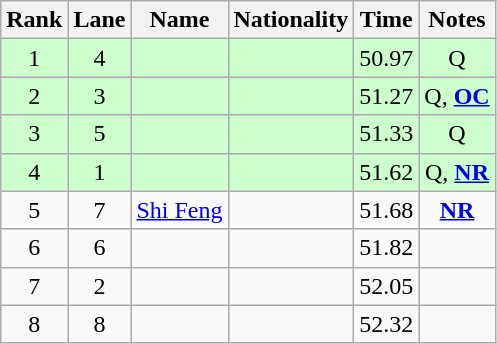<table class="wikitable sortable" style="text-align:center">
<tr>
<th>Rank</th>
<th>Lane</th>
<th>Name</th>
<th>Nationality</th>
<th>Time</th>
<th class="unsortable">Notes</th>
</tr>
<tr bgcolor="#ccffcc">
<td>1</td>
<td>4</td>
<td align="left"></td>
<td align="left"></td>
<td>50.97</td>
<td>Q</td>
</tr>
<tr bgcolor="#ccffcc">
<td>2</td>
<td>3</td>
<td align="left"></td>
<td align="left"></td>
<td>51.27</td>
<td>Q,  <strong><a href='#'>OC</a></strong></td>
</tr>
<tr bgcolor="#ccffcc">
<td>3</td>
<td>5</td>
<td align="left"></td>
<td align="left"></td>
<td>51.33</td>
<td>Q</td>
</tr>
<tr bgcolor="#ccffcc">
<td>4</td>
<td>1</td>
<td align="left"></td>
<td align="left"></td>
<td>51.62</td>
<td>Q, <strong><a href='#'>NR</a></strong></td>
</tr>
<tr>
<td>5</td>
<td>7</td>
<td align="left"><a href='#'>Shi Feng</a></td>
<td align="left"></td>
<td>51.68</td>
<td><strong><a href='#'>NR</a></strong></td>
</tr>
<tr>
<td>6</td>
<td>6</td>
<td align="left"></td>
<td align="left"></td>
<td>51.82</td>
<td></td>
</tr>
<tr>
<td>7</td>
<td>2</td>
<td align="left"></td>
<td align="left"></td>
<td>52.05</td>
<td></td>
</tr>
<tr>
<td>8</td>
<td>8</td>
<td align="left"></td>
<td align="left"></td>
<td>52.32</td>
<td></td>
</tr>
</table>
